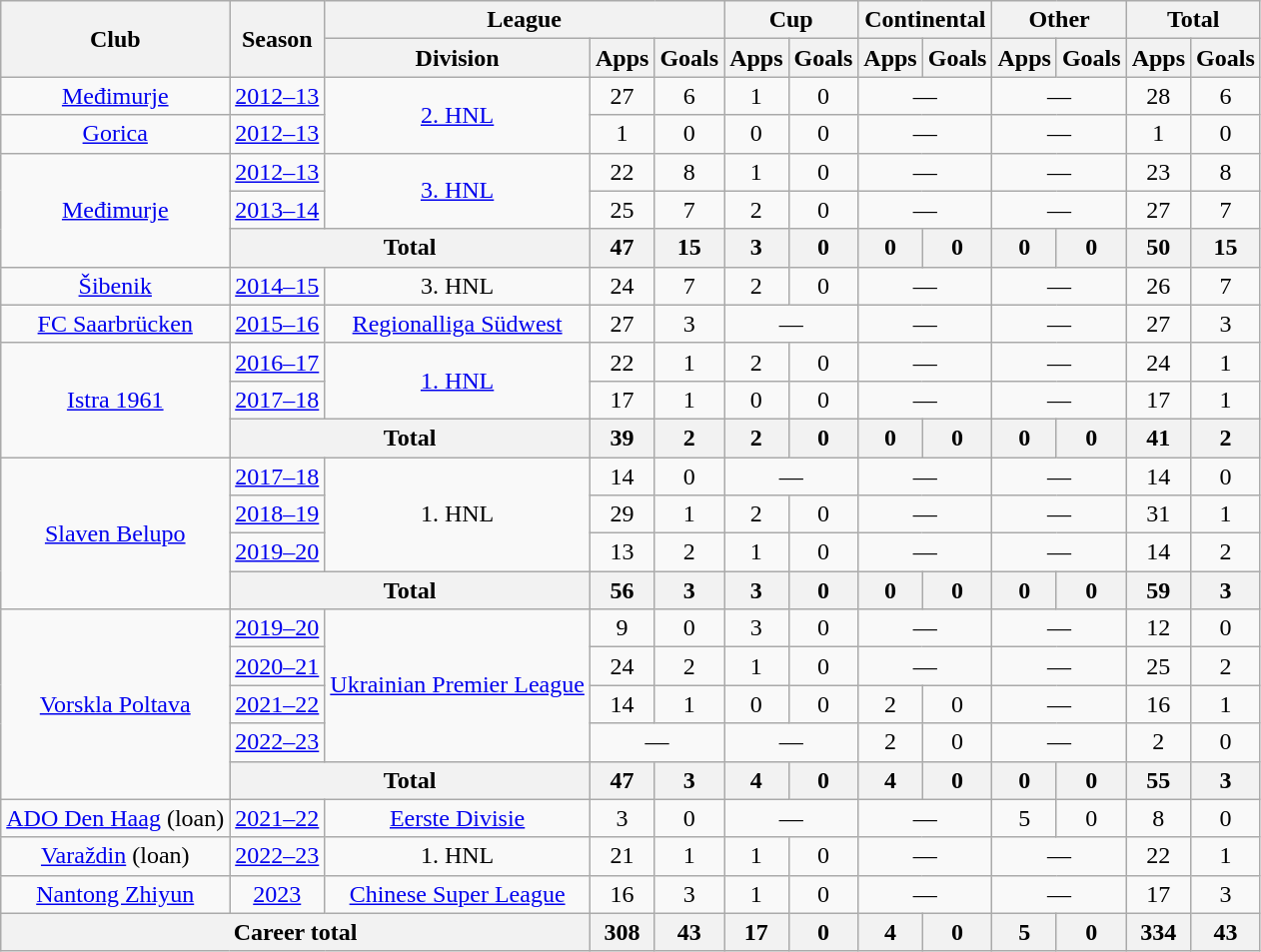<table class="wikitable" style="text-align: center">
<tr>
<th rowspan="2">Club</th>
<th rowspan="2">Season</th>
<th colspan="3">League</th>
<th colspan="2">Cup</th>
<th colspan="2">Continental</th>
<th colspan="2">Other</th>
<th colspan="2">Total</th>
</tr>
<tr>
<th>Division</th>
<th>Apps</th>
<th>Goals</th>
<th>Apps</th>
<th>Goals</th>
<th>Apps</th>
<th>Goals</th>
<th>Apps</th>
<th>Goals</th>
<th>Apps</th>
<th>Goals</th>
</tr>
<tr>
<td><a href='#'>Međimurje</a></td>
<td><a href='#'>2012–13</a></td>
<td rowspan="2"><a href='#'>2. HNL</a></td>
<td>27</td>
<td>6</td>
<td>1</td>
<td>0</td>
<td colspan="2">—</td>
<td colspan="2">—</td>
<td>28</td>
<td>6</td>
</tr>
<tr>
<td><a href='#'>Gorica</a></td>
<td><a href='#'>2012–13</a></td>
<td>1</td>
<td>0</td>
<td>0</td>
<td>0</td>
<td colspan="2">—</td>
<td colspan="2">—</td>
<td>1</td>
<td>0</td>
</tr>
<tr>
<td rowspan="3"><a href='#'>Međimurje</a></td>
<td><a href='#'>2012–13</a></td>
<td rowspan="2"><a href='#'>3. HNL</a></td>
<td>22</td>
<td>8</td>
<td>1</td>
<td>0</td>
<td colspan="2">—</td>
<td colspan="2">—</td>
<td>23</td>
<td>8</td>
</tr>
<tr>
<td><a href='#'>2013–14</a></td>
<td>25</td>
<td>7</td>
<td>2</td>
<td>0</td>
<td colspan="2">—</td>
<td colspan="2">—</td>
<td>27</td>
<td>7</td>
</tr>
<tr>
<th colspan="2"><strong>Total</strong></th>
<th>47</th>
<th>15</th>
<th>3</th>
<th>0</th>
<th>0</th>
<th>0</th>
<th>0</th>
<th>0</th>
<th>50</th>
<th>15</th>
</tr>
<tr>
<td><a href='#'>Šibenik</a></td>
<td><a href='#'>2014–15</a></td>
<td>3. HNL</td>
<td>24</td>
<td>7</td>
<td>2</td>
<td>0</td>
<td colspan="2">—</td>
<td colspan="2">—</td>
<td>26</td>
<td>7</td>
</tr>
<tr>
<td><a href='#'>FC Saarbrücken</a></td>
<td><a href='#'>2015–16</a></td>
<td><a href='#'>Regionalliga Südwest</a></td>
<td>27</td>
<td>3</td>
<td colspan="2">—</td>
<td colspan="2">—</td>
<td colspan="2">—</td>
<td>27</td>
<td>3</td>
</tr>
<tr>
<td rowspan="3"><a href='#'>Istra 1961</a></td>
<td><a href='#'>2016–17</a></td>
<td rowspan="2"><a href='#'>1. HNL</a></td>
<td>22</td>
<td>1</td>
<td>2</td>
<td>0</td>
<td colspan="2">—</td>
<td colspan="2">—</td>
<td>24</td>
<td>1</td>
</tr>
<tr>
<td><a href='#'>2017–18</a></td>
<td>17</td>
<td>1</td>
<td>0</td>
<td>0</td>
<td colspan="2">—</td>
<td colspan="2">—</td>
<td>17</td>
<td>1</td>
</tr>
<tr>
<th colspan="2"><strong>Total</strong></th>
<th>39</th>
<th>2</th>
<th>2</th>
<th>0</th>
<th>0</th>
<th>0</th>
<th>0</th>
<th>0</th>
<th>41</th>
<th>2</th>
</tr>
<tr>
<td rowspan="4"><a href='#'>Slaven Belupo</a></td>
<td><a href='#'>2017–18</a></td>
<td rowspan="3">1. HNL</td>
<td>14</td>
<td>0</td>
<td colspan="2">—</td>
<td colspan="2">—</td>
<td colspan="2">—</td>
<td>14</td>
<td>0</td>
</tr>
<tr>
<td><a href='#'>2018–19</a></td>
<td>29</td>
<td>1</td>
<td>2</td>
<td>0</td>
<td colspan="2">—</td>
<td colspan="2">—</td>
<td>31</td>
<td>1</td>
</tr>
<tr>
<td><a href='#'>2019–20</a></td>
<td>13</td>
<td>2</td>
<td>1</td>
<td>0</td>
<td colspan="2">—</td>
<td colspan="2">—</td>
<td>14</td>
<td>2</td>
</tr>
<tr>
<th colspan="2"><strong>Total</strong></th>
<th>56</th>
<th>3</th>
<th>3</th>
<th>0</th>
<th>0</th>
<th>0</th>
<th>0</th>
<th>0</th>
<th>59</th>
<th>3</th>
</tr>
<tr>
<td rowspan="5"><a href='#'>Vorskla Poltava</a></td>
<td><a href='#'>2019–20</a></td>
<td rowspan="4"><a href='#'>Ukrainian Premier League</a></td>
<td>9</td>
<td>0</td>
<td>3</td>
<td>0</td>
<td colspan="2">—</td>
<td colspan="2">—</td>
<td>12</td>
<td>0</td>
</tr>
<tr>
<td><a href='#'>2020–21</a></td>
<td>24</td>
<td>2</td>
<td>1</td>
<td>0</td>
<td colspan="2">—</td>
<td colspan="2">—</td>
<td>25</td>
<td>2</td>
</tr>
<tr>
<td><a href='#'>2021–22</a></td>
<td>14</td>
<td>1</td>
<td>0</td>
<td>0</td>
<td>2</td>
<td>0</td>
<td colspan="2">—</td>
<td>16</td>
<td>1</td>
</tr>
<tr>
<td><a href='#'>2022–23</a></td>
<td colspan="2">—</td>
<td colspan="2">—</td>
<td>2</td>
<td>0</td>
<td colspan="2">—</td>
<td>2</td>
<td>0</td>
</tr>
<tr>
<th colspan="2"><strong>Total</strong></th>
<th>47</th>
<th>3</th>
<th>4</th>
<th>0</th>
<th>4</th>
<th>0</th>
<th>0</th>
<th>0</th>
<th>55</th>
<th>3</th>
</tr>
<tr>
<td><a href='#'>ADO Den Haag</a> (loan)</td>
<td><a href='#'>2021–22</a></td>
<td><a href='#'>Eerste Divisie</a></td>
<td>3</td>
<td>0</td>
<td colspan="2">—</td>
<td colspan="2">—</td>
<td>5</td>
<td>0</td>
<td>8</td>
<td>0</td>
</tr>
<tr>
<td><a href='#'>Varaždin</a> (loan)</td>
<td><a href='#'>2022–23</a></td>
<td>1. HNL</td>
<td>21</td>
<td>1</td>
<td>1</td>
<td>0</td>
<td colspan="2">—</td>
<td colspan="2">—</td>
<td>22</td>
<td>1</td>
</tr>
<tr>
<td><a href='#'>Nantong Zhiyun</a></td>
<td><a href='#'>2023</a></td>
<td><a href='#'>Chinese Super League</a></td>
<td>16</td>
<td>3</td>
<td>1</td>
<td>0</td>
<td colspan="2">—</td>
<td colspan="2">—</td>
<td>17</td>
<td>3</td>
</tr>
<tr>
<th colspan="3"><strong>Career total</strong></th>
<th>308</th>
<th>43</th>
<th>17</th>
<th>0</th>
<th>4</th>
<th>0</th>
<th>5</th>
<th>0</th>
<th>334</th>
<th>43</th>
</tr>
</table>
